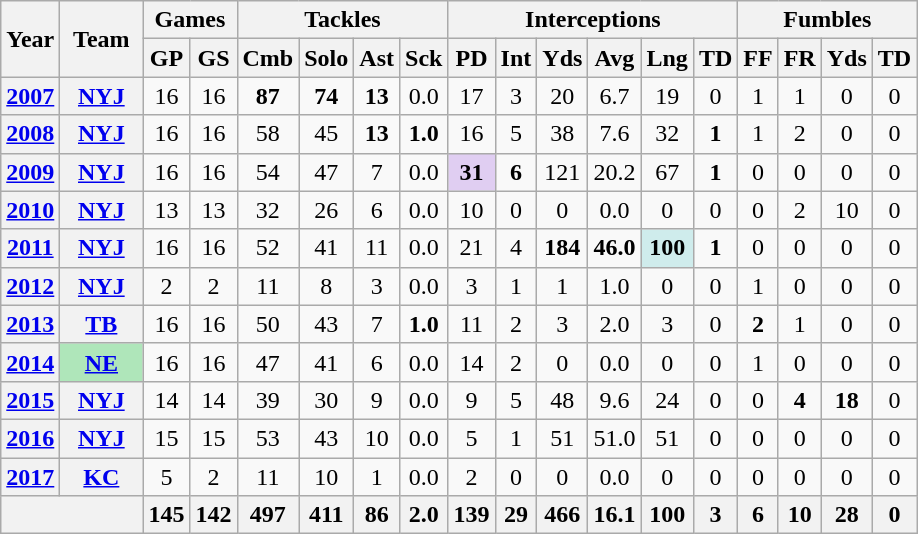<table class= "wikitable" style="text-align: center;">
<tr>
<th rowspan="2">Year</th>
<th rowspan="2">Team</th>
<th colspan="2">Games</th>
<th colspan="4">Tackles</th>
<th colspan="6">Interceptions</th>
<th colspan="4">Fumbles</th>
</tr>
<tr>
<th>GP</th>
<th>GS</th>
<th>Cmb</th>
<th>Solo</th>
<th>Ast</th>
<th>Sck</th>
<th>PD</th>
<th>Int</th>
<th>Yds</th>
<th>Avg</th>
<th>Lng</th>
<th>TD</th>
<th>FF</th>
<th>FR</th>
<th>Yds</th>
<th>TD</th>
</tr>
<tr>
<th><a href='#'>2007</a></th>
<th><a href='#'>NYJ</a></th>
<td>16</td>
<td>16</td>
<td><strong>87</strong></td>
<td><strong>74</strong></td>
<td><strong>13</strong></td>
<td>0.0</td>
<td>17</td>
<td>3</td>
<td>20</td>
<td>6.7</td>
<td>19</td>
<td>0</td>
<td>1</td>
<td>1</td>
<td>0</td>
<td>0</td>
</tr>
<tr>
<th><a href='#'>2008</a></th>
<th><a href='#'>NYJ</a></th>
<td>16</td>
<td>16</td>
<td>58</td>
<td>45</td>
<td><strong>13</strong></td>
<td><strong>1.0</strong></td>
<td>16</td>
<td>5</td>
<td>38</td>
<td>7.6</td>
<td>32</td>
<td><strong>1</strong></td>
<td>1</td>
<td>2</td>
<td>0</td>
<td>0</td>
</tr>
<tr>
<th><a href='#'>2009</a></th>
<th><a href='#'>NYJ</a></th>
<td>16</td>
<td>16</td>
<td>54</td>
<td>47</td>
<td>7</td>
<td>0.0</td>
<td style="background:#e0cef2;"><strong>31</strong></td>
<td><strong>6</strong></td>
<td>121</td>
<td>20.2</td>
<td>67</td>
<td><strong>1</strong></td>
<td>0</td>
<td>0</td>
<td>0</td>
<td>0</td>
</tr>
<tr>
<th><a href='#'>2010</a></th>
<th><a href='#'>NYJ</a></th>
<td>13</td>
<td>13</td>
<td>32</td>
<td>26</td>
<td>6</td>
<td>0.0</td>
<td>10</td>
<td>0</td>
<td>0</td>
<td>0.0</td>
<td>0</td>
<td>0</td>
<td>0</td>
<td>2</td>
<td>10</td>
<td>0</td>
</tr>
<tr>
<th><a href='#'>2011</a></th>
<th><a href='#'>NYJ</a></th>
<td>16</td>
<td>16</td>
<td>52</td>
<td>41</td>
<td>11</td>
<td>0.0</td>
<td>21</td>
<td>4</td>
<td><strong>184</strong></td>
<td><strong>46.0</strong></td>
<td style="background:#cfecec"><strong>100</strong></td>
<td><strong>1</strong></td>
<td>0</td>
<td>0</td>
<td>0</td>
<td>0</td>
</tr>
<tr>
<th><a href='#'>2012</a></th>
<th><a href='#'>NYJ</a></th>
<td>2</td>
<td>2</td>
<td>11</td>
<td>8</td>
<td>3</td>
<td>0.0</td>
<td>3</td>
<td>1</td>
<td>1</td>
<td>1.0</td>
<td>0</td>
<td>0</td>
<td>1</td>
<td>0</td>
<td>0</td>
<td>0</td>
</tr>
<tr>
<th><a href='#'>2013</a></th>
<th><a href='#'>TB</a></th>
<td>16</td>
<td>16</td>
<td>50</td>
<td>43</td>
<td>7</td>
<td><strong>1.0</strong></td>
<td>11</td>
<td>2</td>
<td>3</td>
<td>2.0</td>
<td>3</td>
<td>0</td>
<td><strong>2</strong></td>
<td>1</td>
<td>0</td>
<td>0</td>
</tr>
<tr>
<th><a href='#'>2014</a></th>
<th style="background:#afe6ba; width:3em;"><a href='#'>NE</a></th>
<td>16</td>
<td>16</td>
<td>47</td>
<td>41</td>
<td>6</td>
<td>0.0</td>
<td>14</td>
<td>2</td>
<td>0</td>
<td>0.0</td>
<td>0</td>
<td>0</td>
<td>1</td>
<td>0</td>
<td>0</td>
<td>0</td>
</tr>
<tr>
<th><a href='#'>2015</a></th>
<th><a href='#'>NYJ</a></th>
<td>14</td>
<td>14</td>
<td>39</td>
<td>30</td>
<td>9</td>
<td>0.0</td>
<td>9</td>
<td>5</td>
<td>48</td>
<td>9.6</td>
<td>24</td>
<td>0</td>
<td>0</td>
<td><strong>4</strong></td>
<td><strong>18</strong></td>
<td>0</td>
</tr>
<tr>
<th><a href='#'>2016</a></th>
<th><a href='#'>NYJ</a></th>
<td>15</td>
<td>15</td>
<td>53</td>
<td>43</td>
<td>10</td>
<td>0.0</td>
<td>5</td>
<td>1</td>
<td>51</td>
<td>51.0</td>
<td>51</td>
<td>0</td>
<td>0</td>
<td>0</td>
<td>0</td>
<td>0</td>
</tr>
<tr>
<th><a href='#'>2017</a></th>
<th><a href='#'>KC</a></th>
<td>5</td>
<td>2</td>
<td>11</td>
<td>10</td>
<td>1</td>
<td>0.0</td>
<td>2</td>
<td>0</td>
<td>0</td>
<td>0.0</td>
<td>0</td>
<td>0</td>
<td>0</td>
<td>0</td>
<td>0</td>
<td>0</td>
</tr>
<tr>
<th colspan="2"></th>
<th>145</th>
<th>142</th>
<th>497</th>
<th>411</th>
<th>86</th>
<th>2.0</th>
<th>139</th>
<th>29</th>
<th>466</th>
<th>16.1</th>
<th>100</th>
<th>3</th>
<th>6</th>
<th>10</th>
<th>28</th>
<th>0</th>
</tr>
</table>
